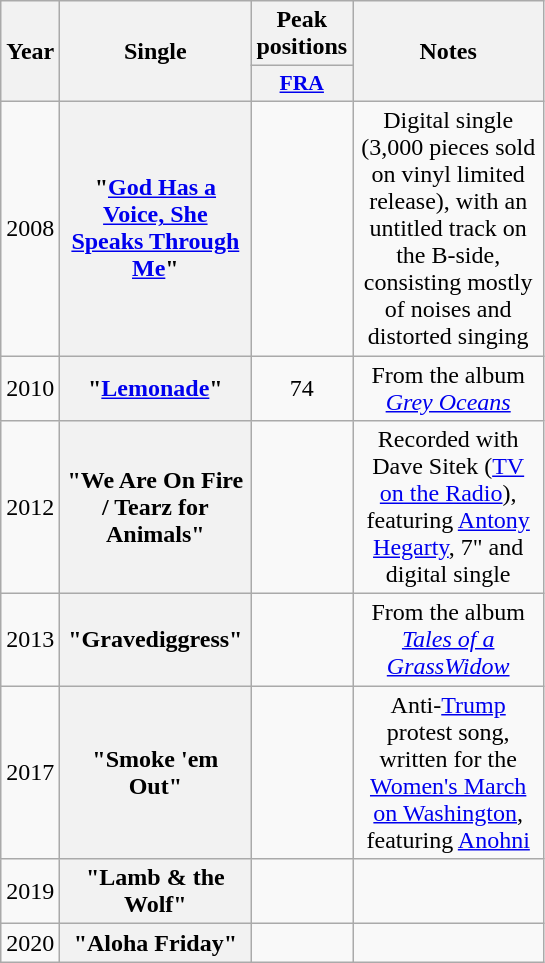<table class="wikitable plainrowheaders">
<tr>
<th rowspan="2" style="text-align:center; width:20px;">Year</th>
<th rowspan="2" style="text-align:center; width:120px;">Single</th>
<th style="text-align:center; width:30px;">Peak positions</th>
<th rowspan="2" style="text-align:center; width:120px;">Notes</th>
</tr>
<tr>
<th scope="col" style="width:3em;font-size:90%;"><a href='#'>FRA</a><br></th>
</tr>
<tr>
<td style="text-align:center;">2008</td>
<th scope="row">"<a href='#'>God Has a Voice, She Speaks Through Me</a>"</th>
<td style="text-align:center;"></td>
<td style="text-align:center;">Digital single (3,000 pieces sold on vinyl limited release), with an untitled track on the B-side, consisting mostly of noises and distorted singing</td>
</tr>
<tr>
<td style="text-align:center;">2010</td>
<th scope="row">"<a href='#'>Lemonade</a>"</th>
<td style="text-align:center;">74</td>
<td style="text-align:center;">From the album <em><a href='#'>Grey Oceans</a></em></td>
</tr>
<tr>
<td style="text-align:center;">2012</td>
<th scope="row">"We Are On Fire / Tearz for Animals"</th>
<td style="text-align:center;"></td>
<td style="text-align:center;">Recorded with Dave Sitek (<a href='#'>TV on the Radio</a>), featuring <a href='#'>Antony Hegarty</a>, 7" and digital single</td>
</tr>
<tr>
<td style="text-align:center;">2013</td>
<th scope="row">"Gravediggress"</th>
<td style="text-align:center;"></td>
<td style="text-align:center;">From the album <em><a href='#'>Tales of a GrassWidow</a></em></td>
</tr>
<tr>
<td style="text-align:center;">2017</td>
<th scope="row">"Smoke 'em Out"</th>
<td style="text-align:center;"></td>
<td style="text-align:center;">Anti-<a href='#'>Trump</a> protest song, written for the <a href='#'>Women's March on Washington</a>, featuring <a href='#'>Anohni</a></td>
</tr>
<tr>
<td style="text-align:center;">2019</td>
<th scope="row">"Lamb & the Wolf"</th>
<td style="text-align:center;"></td>
<td style="text-align:center;"></td>
</tr>
<tr>
<td style="text-align:center;">2020</td>
<th scope="row">"Aloha Friday"</th>
<td style="text-align:center;"></td>
<td style="text-align:center;"></td>
</tr>
</table>
